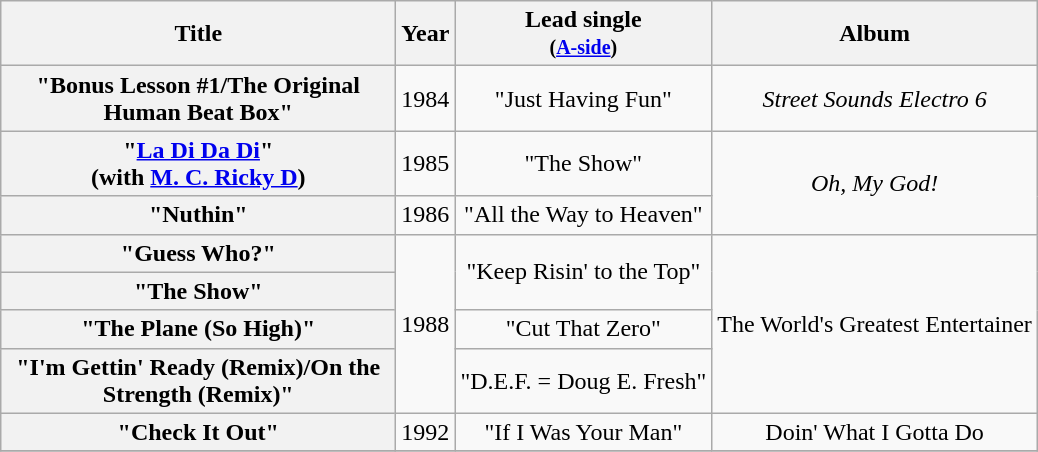<table class="wikitable plainrowheaders" style="text-align:center;">
<tr>
<th scope="col" style="width:16em;">Title</th>
<th scope="col">Year</th>
<th scope="col">Lead single <br><small>(<a href='#'>A-side</a>)</small></th>
<th scope="col" rowspan="1">Album</th>
</tr>
<tr>
<th scope="row">"Bonus Lesson #1/The Original Human Beat Box"</th>
<td>1984</td>
<td>"Just Having Fun"</td>
<td><em>Street Sounds Electro 6</em></td>
</tr>
<tr>
<th scope="row">"<a href='#'>La Di Da Di</a>"<br><span>(with <a href='#'>M. C. Ricky D</a>)</span></th>
<td>1985</td>
<td>"The Show"</td>
<td rowspan="2"><em>Oh, My God!</em></td>
</tr>
<tr>
<th scope="row">"Nuthin"</th>
<td>1986</td>
<td>"All the Way to Heaven"</td>
</tr>
<tr>
<th scope="row">"Guess Who?"</th>
<td rowspan="4">1988</td>
<td rowspan="2">"Keep Risin' to the Top"</td>
<td rowspan="4">The World's Greatest Entertainer</td>
</tr>
<tr>
<th scope="row">"The Show"</th>
</tr>
<tr>
<th scope="row">"The Plane (So High)"</th>
<td>"Cut That Zero"</td>
</tr>
<tr>
<th scope="row">"I'm Gettin' Ready (Remix)/On the Strength (Remix)"</th>
<td>"D.E.F. = Doug E. Fresh"</td>
</tr>
<tr>
<th scope="row">"Check It Out"</th>
<td>1992</td>
<td>"If I Was Your Man"</td>
<td>Doin' What I Gotta Do</td>
</tr>
<tr>
</tr>
</table>
